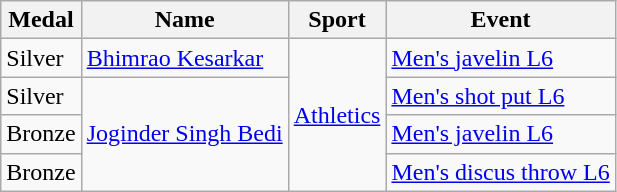<table class="wikitable">
<tr>
<th>Medal</th>
<th>Name</th>
<th>Sport</th>
<th>Event</th>
</tr>
<tr>
<td> Silver</td>
<td><a href='#'>Bhimrao Kesarkar</a></td>
<td rowspan="4"><a href='#'>Athletics</a></td>
<td><a href='#'>Men's javelin L6</a></td>
</tr>
<tr>
<td> Silver</td>
<td rowspan="3"><a href='#'>Joginder Singh Bedi</a></td>
<td><a href='#'>Men's shot put L6</a></td>
</tr>
<tr>
<td> Bronze</td>
<td><a href='#'> Men's javelin L6</a></td>
</tr>
<tr>
<td> Bronze</td>
<td><a href='#'>Men's discus throw L6</a></td>
</tr>
</table>
